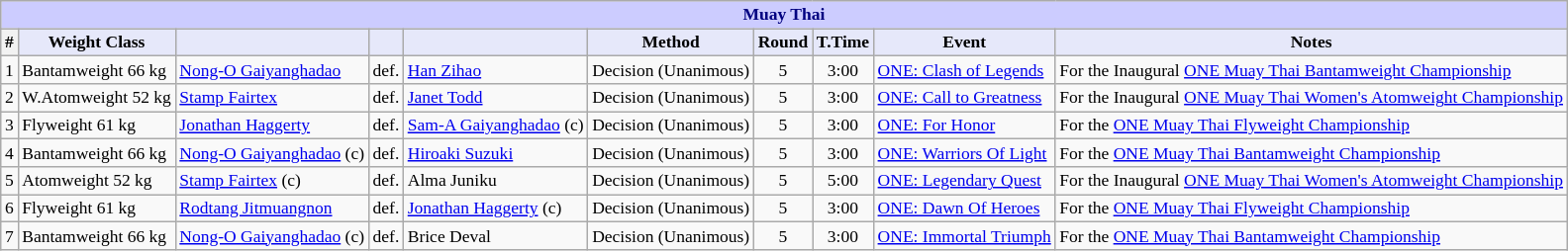<table class="wikitable" style="font-size: 73%;">
<tr>
<th colspan="10" style="background-color: #ccf; color: #000080; text-align: center;"><strong>Muay Thai</strong></th>
</tr>
<tr>
<th scope="col">#</th>
<th colspan="1" style="background-color: #E6E8FA; color: #000000; text-align: center;">Weight Class</th>
<th colspan="1" style="background-color: #E6E8FA; color: #000000; text-align: center;"></th>
<th colspan="1" style="background-color: #E6E8FA; color: #000000; text-align: center;"></th>
<th colspan="1" style="background-color: #E6E8FA; color: #000000; text-align: center;"></th>
<th colspan="1" style="background-color: #E6E8FA; color: #000000; text-align: center;">Method</th>
<th colspan="1" style="background-color: #E6E8FA; color: #000000; text-align: center;">Round</th>
<th colspan="1" style="background-color: #E6E8FA; color: #000000; text-align: center;">T.Time</th>
<th colspan="1" style="background-color: #E6E8FA; color: #000000; text-align: center;">Event</th>
<th colspan="1" style="background-color: #E6E8FA; color: #000000; text-align: center;">Notes</th>
</tr>
<tr>
<td>1</td>
<td>Bantamweight 66 kg</td>
<td> <a href='#'>Nong-O Gaiyanghadao</a></td>
<td>def.</td>
<td> <a href='#'>Han Zihao</a></td>
<td>Decision (Unanimous)</td>
<td align=center>5</td>
<td align=center>3:00</td>
<td><a href='#'>ONE: Clash of Legends</a></td>
<td>For the Inaugural <a href='#'>ONE Muay Thai Bantamweight Championship</a></td>
</tr>
<tr>
<td>2</td>
<td>W.Atomweight 52 kg</td>
<td> <a href='#'>Stamp Fairtex</a></td>
<td>def.</td>
<td> <a href='#'>Janet Todd</a></td>
<td>Decision (Unanimous)</td>
<td align=center>5</td>
<td align=center>3:00</td>
<td><a href='#'>ONE: Call to Greatness</a></td>
<td>For the Inaugural <a href='#'>ONE Muay Thai Women's Atomweight Championship</a></td>
</tr>
<tr>
<td>3</td>
<td>Flyweight 61 kg</td>
<td> <a href='#'>Jonathan Haggerty</a></td>
<td>def.</td>
<td> <a href='#'>Sam-A Gaiyanghadao</a> (c)</td>
<td>Decision (Unanimous)</td>
<td align=center>5</td>
<td align=center>3:00</td>
<td><a href='#'>ONE: For Honor</a></td>
<td>For the <a href='#'>ONE Muay Thai Flyweight Championship</a></td>
</tr>
<tr>
<td>4</td>
<td>Bantamweight 66 kg</td>
<td> <a href='#'>Nong-O Gaiyanghadao</a> (c)</td>
<td>def.</td>
<td> <a href='#'>Hiroaki Suzuki</a></td>
<td>Decision (Unanimous)</td>
<td align=center>5</td>
<td align=center>3:00</td>
<td><a href='#'>ONE: Warriors Of Light</a></td>
<td>For the <a href='#'>ONE Muay Thai Bantamweight Championship</a></td>
</tr>
<tr>
<td>5</td>
<td>Atomweight 52 kg</td>
<td> <a href='#'>Stamp Fairtex</a> (c)</td>
<td>def.</td>
<td> Alma Juniku</td>
<td>Decision (Unanimous)</td>
<td align=center>5</td>
<td align=center>5:00</td>
<td><a href='#'>ONE: Legendary Quest</a></td>
<td>For the Inaugural <a href='#'>ONE Muay Thai Women's Atomweight Championship</a></td>
</tr>
<tr>
<td>6</td>
<td>Flyweight 61 kg</td>
<td> <a href='#'>Rodtang Jitmuangnon</a></td>
<td>def.</td>
<td> <a href='#'>Jonathan Haggerty</a> (c)</td>
<td>Decision (Unanimous)</td>
<td align=center>5</td>
<td align=center>3:00</td>
<td><a href='#'>ONE: Dawn Of Heroes</a></td>
<td>For the <a href='#'>ONE Muay Thai Flyweight Championship</a></td>
</tr>
<tr>
<td>7</td>
<td>Bantamweight 66 kg</td>
<td> <a href='#'>Nong-O Gaiyanghadao</a> (c)</td>
<td>def.</td>
<td> Brice Deval</td>
<td>Decision (Unanimous)</td>
<td align=center>5</td>
<td align=center>3:00</td>
<td><a href='#'>ONE: Immortal Triumph</a></td>
<td>For the <a href='#'>ONE Muay Thai Bantamweight Championship</a></td>
</tr>
</table>
